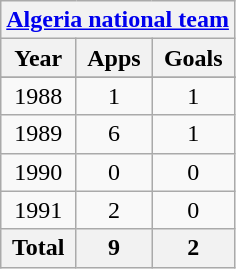<table class="wikitable" style="text-align:center">
<tr>
<th colspan=3><a href='#'>Algeria national team</a></th>
</tr>
<tr>
<th>Year</th>
<th>Apps</th>
<th>Goals</th>
</tr>
<tr>
</tr>
<tr>
<td>1988</td>
<td>1</td>
<td>1</td>
</tr>
<tr>
<td>1989</td>
<td>6</td>
<td>1</td>
</tr>
<tr>
<td>1990</td>
<td>0</td>
<td>0</td>
</tr>
<tr>
<td>1991</td>
<td>2</td>
<td>0</td>
</tr>
<tr>
<th>Total</th>
<th>9</th>
<th>2</th>
</tr>
</table>
